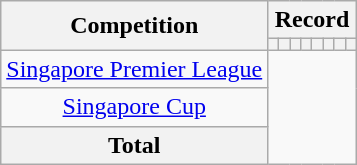<table class="wikitable" style="text-align: center">
<tr>
<th rowspan=2>Competition</th>
<th colspan=8>Record</th>
</tr>
<tr>
<th></th>
<th></th>
<th></th>
<th></th>
<th></th>
<th></th>
<th></th>
<th></th>
</tr>
<tr>
<td><a href='#'>Singapore Premier League</a><br></td>
</tr>
<tr>
<td><a href='#'>Singapore Cup</a><br></td>
</tr>
<tr>
<th>Total<br></th>
</tr>
</table>
